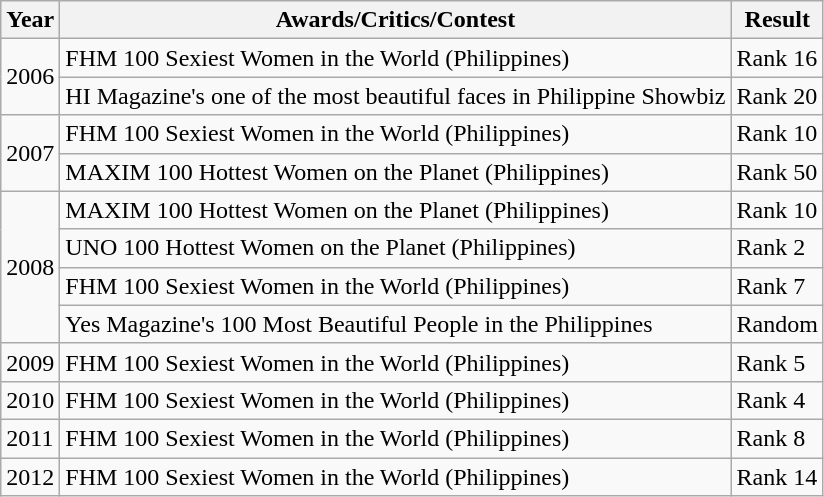<table class="wikitable">
<tr>
<th>Year</th>
<th>Awards/Critics/Contest</th>
<th>Result</th>
</tr>
<tr>
<td rowspan="2">2006</td>
<td>FHM 100 Sexiest Women in the World (Philippines)</td>
<td>Rank 16</td>
</tr>
<tr>
<td>HI Magazine's one of the most beautiful faces in Philippine Showbiz</td>
<td>Rank 20</td>
</tr>
<tr>
<td rowspan="2">2007</td>
<td>FHM 100 Sexiest Women in the World (Philippines)</td>
<td>Rank 10</td>
</tr>
<tr>
<td>MAXIM 100 Hottest Women on the Planet (Philippines)</td>
<td>Rank 50</td>
</tr>
<tr>
<td rowspan="4">2008</td>
<td>MAXIM 100 Hottest Women on the Planet (Philippines)</td>
<td>Rank 10</td>
</tr>
<tr>
<td>UNO 100 Hottest Women on the Planet (Philippines)</td>
<td>Rank 2</td>
</tr>
<tr>
<td>FHM 100 Sexiest Women in the World (Philippines)</td>
<td>Rank 7</td>
</tr>
<tr>
<td>Yes Magazine's 100 Most Beautiful People in the Philippines</td>
<td>Random</td>
</tr>
<tr>
<td>2009</td>
<td>FHM 100 Sexiest Women in the World (Philippines)</td>
<td>Rank 5</td>
</tr>
<tr>
<td>2010</td>
<td>FHM 100 Sexiest Women in the World (Philippines)</td>
<td>Rank 4</td>
</tr>
<tr>
<td>2011</td>
<td>FHM 100 Sexiest Women in the World (Philippines)</td>
<td>Rank 8</td>
</tr>
<tr>
<td>2012</td>
<td>FHM 100 Sexiest Women in the World (Philippines)</td>
<td>Rank 14</td>
</tr>
</table>
